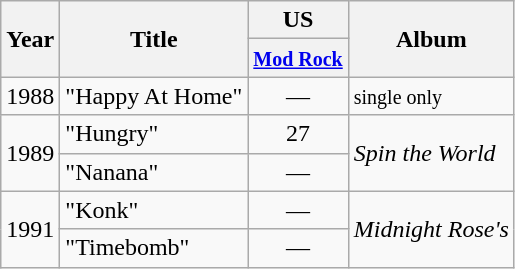<table class="wikitable">
<tr>
<th rowspan="2">Year</th>
<th rowspan="2">Title</th>
<th>US</th>
<th rowspan="2">Album</th>
</tr>
<tr>
<th><small><a href='#'>Mod Rock</a></small></th>
</tr>
<tr>
<td>1988</td>
<td>"Happy At Home"</td>
<td align="center">—</td>
<td><small>single only</small></td>
</tr>
<tr>
<td rowspan="2">1989</td>
<td>"Hungry"</td>
<td align="center">27</td>
<td rowspan="2"><em>Spin the World</em></td>
</tr>
<tr>
<td>"Nanana"</td>
<td align="center">—</td>
</tr>
<tr>
<td rowspan="2">1991</td>
<td>"Konk"</td>
<td align="center">—</td>
<td rowspan="2"><em>Midnight Rose's</em></td>
</tr>
<tr>
<td>"Timebomb"</td>
<td align="center">—</td>
</tr>
</table>
